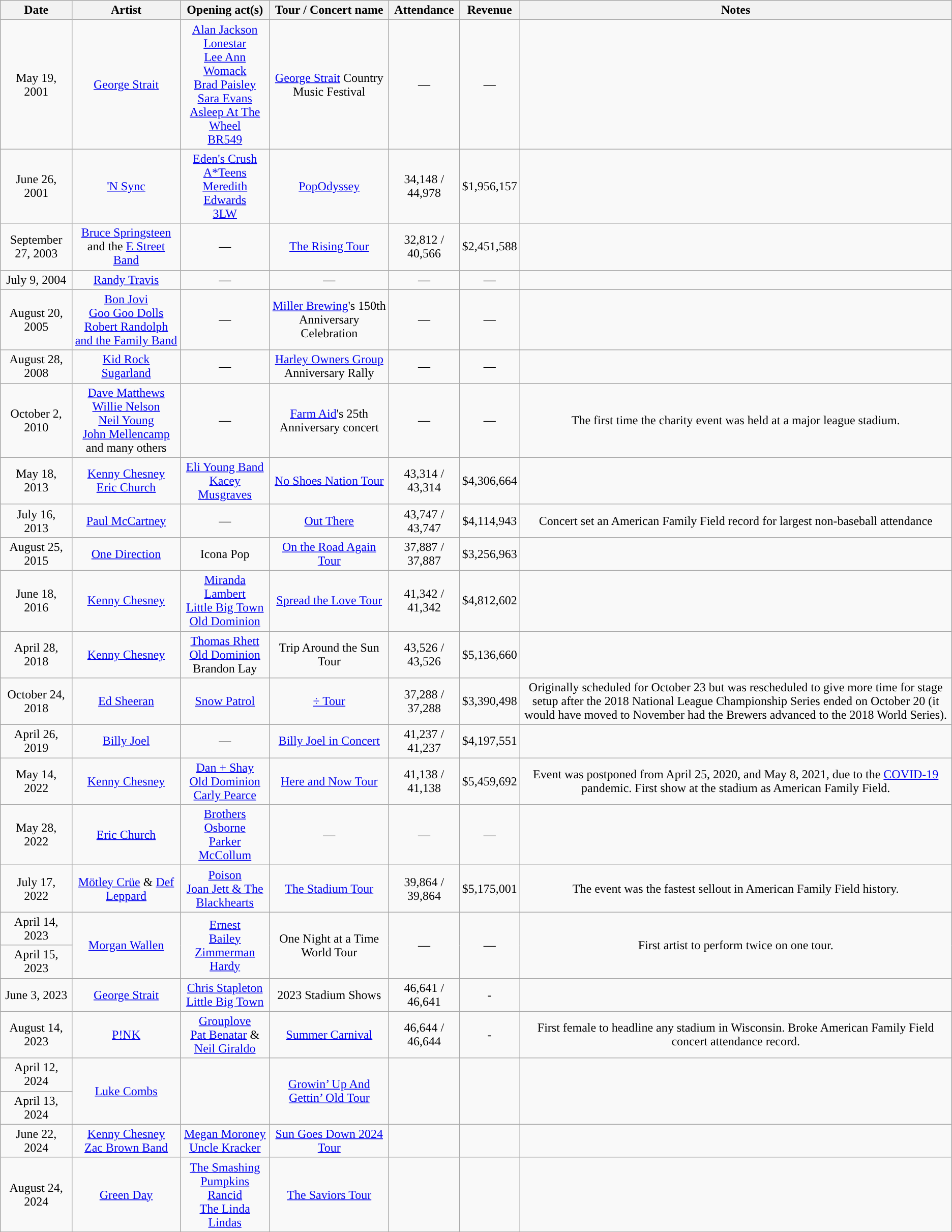<table class="wikitable" style="text-align:center;">
<tr>
<th style="text-align:center;">Date</th>
<th style="text-align:center;">Artist</th>
<th style="text-align:center;">Opening act(s)</th>
<th style="text-align:center;">Tour / Concert name</th>
<th style="text-align:center;">Attendance</th>
<th style="text-align:center;">Revenue</th>
<th style="text-align:center;">Notes</th>
</tr>
<tr>
<td>May 19, 2001</td>
<td><a href='#'>George Strait</a></td>
<td><a href='#'>Alan Jackson</a><br><a href='#'>Lonestar</a><br><a href='#'>Lee Ann Womack</a><br><a href='#'>Brad Paisley</a><br><a href='#'>Sara Evans</a><br><a href='#'>Asleep At The Wheel</a><br><a href='#'>BR549</a></td>
<td><a href='#'>George Strait</a> Country Music Festival</td>
<td>—</td>
<td>—</td>
<td></td>
</tr>
<tr>
<td>June 26, 2001</td>
<td><a href='#'>'N Sync</a></td>
<td><a href='#'>Eden's Crush</a><br><a href='#'>A*Teens</a><br><a href='#'>Meredith Edwards</a><br><a href='#'>3LW</a></td>
<td><a href='#'>PopOdyssey</a></td>
<td>34,148 / 44,978</td>
<td>$1,956,157</td>
<td></td>
</tr>
<tr>
<td>September 27, 2003</td>
<td><a href='#'>Bruce Springsteen</a> and the <a href='#'>E Street Band</a></td>
<td>—</td>
<td><a href='#'>The Rising Tour</a></td>
<td>32,812 / 40,566</td>
<td>$2,451,588</td>
<td></td>
</tr>
<tr>
<td>July 9, 2004</td>
<td><a href='#'>Randy Travis</a></td>
<td>—</td>
<td>—</td>
<td>—</td>
<td>—</td>
<td></td>
</tr>
<tr>
<td>August 20, 2005</td>
<td><a href='#'>Bon Jovi</a><br><a href='#'>Goo Goo Dolls</a><br><a href='#'>Robert Randolph and the Family Band</a></td>
<td>—</td>
<td><a href='#'>Miller Brewing</a>'s 150th Anniversary Celebration</td>
<td>—</td>
<td>—</td>
<td></td>
</tr>
<tr>
<td>August 28, 2008</td>
<td><a href='#'>Kid Rock</a><br><a href='#'>Sugarland</a></td>
<td>—</td>
<td><a href='#'>Harley Owners Group</a> Anniversary Rally</td>
<td>—</td>
<td>—</td>
<td></td>
</tr>
<tr>
<td>October 2, 2010</td>
<td><a href='#'>Dave Matthews</a><br><a href='#'>Willie Nelson</a><br><a href='#'>Neil Young</a><br><a href='#'>John Mellencamp</a> and many others</td>
<td>—</td>
<td><a href='#'>Farm Aid</a>'s 25th Anniversary concert</td>
<td>—</td>
<td>—</td>
<td>The first time the charity event was held at a major league stadium.</td>
</tr>
<tr>
<td>May 18, 2013</td>
<td><a href='#'>Kenny Chesney</a><br><a href='#'>Eric Church</a></td>
<td><a href='#'>Eli Young Band</a><br><a href='#'>Kacey Musgraves</a></td>
<td><a href='#'>No Shoes Nation Tour</a></td>
<td>43,314 / 43,314</td>
<td>$4,306,664</td>
<td></td>
</tr>
<tr>
<td>July 16, 2013</td>
<td><a href='#'>Paul McCartney</a></td>
<td>—</td>
<td><a href='#'>Out There</a></td>
<td>43,747 / 43,747</td>
<td>$4,114,943</td>
<td>Concert set an American Family Field record for largest non-baseball attendance</td>
</tr>
<tr>
<td>August 25, 2015</td>
<td><a href='#'>One Direction</a></td>
<td>Icona Pop</td>
<td><a href='#'>On the Road Again Tour</a></td>
<td>37,887 / 37,887</td>
<td>$3,256,963</td>
<td></td>
</tr>
<tr>
<td>June 18, 2016</td>
<td><a href='#'>Kenny Chesney</a></td>
<td><a href='#'>Miranda Lambert</a><br><a href='#'>Little Big Town</a><br><a href='#'>Old Dominion</a></td>
<td><a href='#'>Spread the Love Tour</a></td>
<td>41,342 / 41,342</td>
<td>$4,812,602</td>
<td></td>
</tr>
<tr>
<td>April 28, 2018</td>
<td><a href='#'>Kenny Chesney</a></td>
<td><a href='#'>Thomas Rhett</a><br><a href='#'>Old Dominion</a><br>Brandon Lay</td>
<td>Trip Around the Sun Tour</td>
<td>43,526 / 43,526</td>
<td>$5,136,660</td>
<td></td>
</tr>
<tr>
<td>October 24, 2018</td>
<td><a href='#'>Ed Sheeran</a></td>
<td><a href='#'>Snow Patrol</a></td>
<td><a href='#'>÷ Tour</a></td>
<td>37,288 / 37,288</td>
<td>$3,390,498</td>
<td>Originally scheduled for October 23 but was rescheduled to give more time for stage setup after the 2018 National League Championship Series ended on October 20 (it would have moved to November had the Brewers advanced to the 2018 World Series).</td>
</tr>
<tr>
<td>April 26, 2019</td>
<td><a href='#'>Billy Joel</a></td>
<td>—</td>
<td><a href='#'>Billy Joel in Concert</a></td>
<td>41,237 / 41,237</td>
<td>$4,197,551</td>
<td></td>
</tr>
<tr>
<td>May 14, 2022</td>
<td><a href='#'>Kenny Chesney</a></td>
<td><a href='#'>Dan + Shay</a><br><a href='#'>Old Dominion</a><br><a href='#'>Carly Pearce</a></td>
<td><a href='#'>Here and Now Tour</a></td>
<td>41,138 / 41,138</td>
<td>$5,459,692</td>
<td>Event was postponed from April 25, 2020, and May 8, 2021, due to the <a href='#'>COVID-19</a> pandemic. First show at the stadium as American Family Field.</td>
</tr>
<tr>
<td>May 28, 2022</td>
<td><a href='#'>Eric Church</a></td>
<td><a href='#'>Brothers Osborne</a><br><a href='#'>Parker McCollum</a></td>
<td>—</td>
<td>—</td>
<td>—</td>
<td></td>
</tr>
<tr>
<td>July 17, 2022</td>
<td><a href='#'>Mötley Crüe</a> & <a href='#'>Def Leppard</a></td>
<td><a href='#'>Poison</a><br><a href='#'>Joan Jett & The Blackhearts</a></td>
<td><a href='#'>The Stadium Tour</a></td>
<td>39,864 / 39,864</td>
<td>$5,175,001</td>
<td>The event was the fastest sellout in American Family Field history.</td>
</tr>
<tr>
<td>April 14, 2023</td>
<td rowspan="2"><a href='#'>Morgan Wallen</a></td>
<td rowspan="2"><a href='#'>Ernest</a><br><a href='#'>Bailey Zimmerman</a><br><a href='#'>Hardy</a></td>
<td rowspan="2">One Night at a Time World Tour</td>
<td rowspan="2">—</td>
<td rowspan="2">—</td>
<td rowspan="2">First artist to perform twice on one tour.</td>
</tr>
<tr>
<td>April 15, 2023</td>
</tr>
<tr>
</tr>
<tr>
<td>June 3, 2023</td>
<td><a href='#'>George Strait</a></td>
<td><a href='#'>Chris Stapleton</a><br><a href='#'>Little Big Town</a></td>
<td>2023 Stadium Shows</td>
<td>46,641 / 46,641</td>
<td>-</td>
<td></td>
</tr>
<tr>
<td>August 14, 2023</td>
<td><a href='#'>P!NK</a></td>
<td><a href='#'>Grouplove</a><br><a href='#'>Pat Benatar</a> & <a href='#'>Neil Giraldo</a></td>
<td><a href='#'>Summer Carnival</a></td>
<td>46,644 / 46,644</td>
<td>-</td>
<td>First female to headline any stadium in Wisconsin. Broke American Family Field concert attendance record.</td>
</tr>
<tr>
<td>April 12, 2024</td>
<td rowspan="2"><a href='#'>Luke Combs</a></td>
<td rowspan="2"></td>
<td rowspan="2"><a href='#'>Growin’ Up And Gettin’ Old Tour</a></td>
<td rowspan="2"></td>
<td rowspan="2"></td>
<td rowspan="2"></td>
</tr>
<tr>
<td>April 13, 2024</td>
</tr>
<tr>
<td>June 22, 2024</td>
<td><a href='#'>Kenny Chesney</a><br><a href='#'>Zac Brown Band</a></td>
<td><a href='#'>Megan Moroney</a><br><a href='#'>Uncle Kracker</a></td>
<td><a href='#'>Sun Goes Down 2024 Tour</a></td>
<td></td>
<td></td>
<td></td>
</tr>
<tr>
<td>August 24, 2024</td>
<td><a href='#'>Green Day</a></td>
<td><a href='#'>The Smashing Pumpkins</a><br><a href='#'>Rancid</a><br><a href='#'>The Linda Lindas</a></td>
<td><a href='#'>The Saviors Tour</a></td>
<td></td>
<td></td>
<td></td>
</tr>
<tr>
</tr>
</table>
